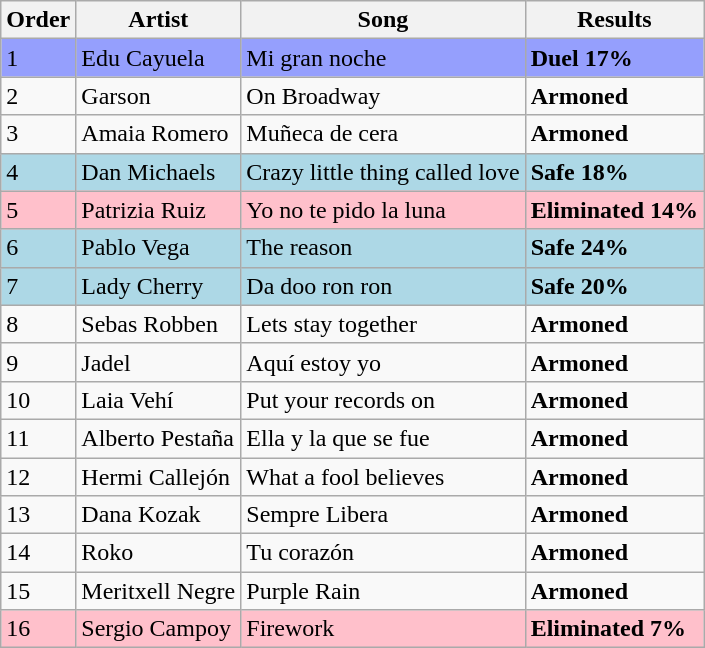<table class=wikitable>
<tr>
<th>Order</th>
<th>Artist</th>
<th>Song</th>
<th>Results</th>
</tr>
<tr style="background:#959FFD">
<td>1</td>
<td>Edu Cayuela</td>
<td>Mi gran noche</td>
<td><strong>Duel 17%</strong></td>
</tr>
<tr>
<td>2</td>
<td>Garson</td>
<td>On Broadway</td>
<td><strong>Armoned</strong></td>
</tr>
<tr>
<td>3</td>
<td>Amaia Romero</td>
<td>Muñeca de cera</td>
<td><strong>Armoned</strong></td>
</tr>
<tr style="background:lightblue">
<td>4</td>
<td>Dan Michaels</td>
<td>Crazy little thing called love</td>
<td><strong>Safe 18%</strong></td>
</tr>
<tr style="background:pink">
<td>5</td>
<td>Patrizia Ruiz</td>
<td>Yo no te pido la luna</td>
<td><strong>Eliminated 14%</strong></td>
</tr>
<tr style="background:lightblue">
<td>6</td>
<td>Pablo Vega</td>
<td>The reason</td>
<td><strong>Safe 24%</strong></td>
</tr>
<tr style="background:lightblue">
<td>7</td>
<td>Lady Cherry</td>
<td>Da doo ron ron</td>
<td><strong>Safe 20%</strong></td>
</tr>
<tr>
<td>8</td>
<td>Sebas Robben</td>
<td>Lets stay together</td>
<td><strong>Armoned</strong></td>
</tr>
<tr>
<td>9</td>
<td>Jadel</td>
<td>Aquí estoy yo</td>
<td><strong>Armoned</strong></td>
</tr>
<tr>
<td>10</td>
<td>Laia Vehí</td>
<td>Put your records on</td>
<td><strong>Armoned</strong></td>
</tr>
<tr>
<td>11</td>
<td>Alberto Pestaña</td>
<td>Ella y la que se fue</td>
<td><strong>Armoned</strong></td>
</tr>
<tr>
<td>12</td>
<td>Hermi Callejón</td>
<td>What a fool believes</td>
<td><strong>Armoned</strong></td>
</tr>
<tr>
<td>13</td>
<td>Dana Kozak</td>
<td>Sempre Libera</td>
<td><strong>Armoned</strong></td>
</tr>
<tr>
<td>14</td>
<td>Roko</td>
<td>Tu corazón</td>
<td><strong>Armoned</strong></td>
</tr>
<tr>
<td>15</td>
<td>Meritxell Negre</td>
<td>Purple Rain</td>
<td><strong>Armoned</strong></td>
</tr>
<tr style="background:pink">
<td>16</td>
<td>Sergio Campoy</td>
<td>Firework</td>
<td><strong>Eliminated 7%</strong></td>
</tr>
</table>
